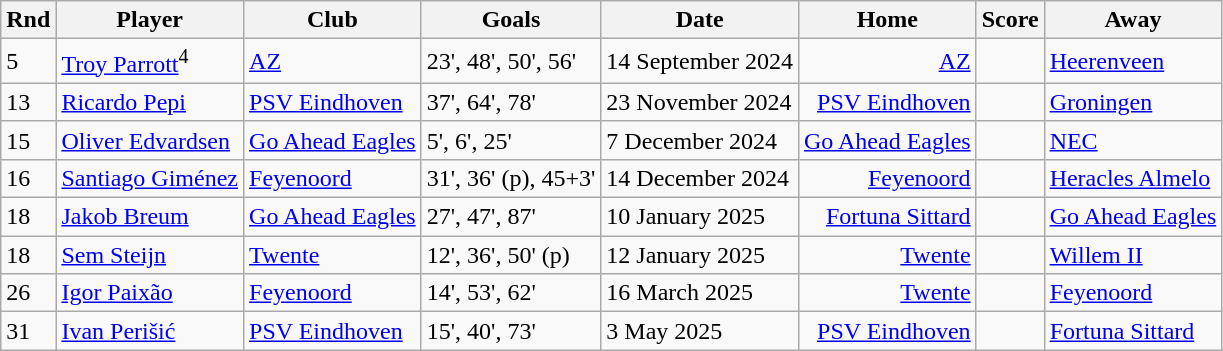<table class="wikitable" style="text-align:left">
<tr>
<th>Rnd</th>
<th>Player</th>
<th>Club</th>
<th>Goals</th>
<th>Date</th>
<th>Home</th>
<th>Score</th>
<th>Away</th>
</tr>
<tr>
<td>5</td>
<td> <a href='#'>Troy Parrott</a><sup>4</sup></td>
<td><a href='#'>AZ</a></td>
<td>23', 48', 50', 56'</td>
<td>14 September 2024</td>
<td style="text-align:right"><a href='#'>AZ</a></td>
<td></td>
<td><a href='#'>Heerenveen</a></td>
</tr>
<tr>
<td>13</td>
<td> <a href='#'>Ricardo Pepi</a></td>
<td><a href='#'>PSV Eindhoven</a></td>
<td>37', 64', 78'</td>
<td>23 November 2024</td>
<td style="text-align:right"><a href='#'>PSV Eindhoven</a></td>
<td></td>
<td><a href='#'>Groningen</a></td>
</tr>
<tr>
<td>15</td>
<td> <a href='#'>Oliver Edvardsen</a></td>
<td><a href='#'>Go Ahead Eagles</a></td>
<td>5', 6', 25'</td>
<td>7 December 2024</td>
<td style="text-align:right"><a href='#'>Go Ahead Eagles</a></td>
<td></td>
<td><a href='#'>NEC</a></td>
</tr>
<tr>
<td>16</td>
<td> <a href='#'>Santiago Giménez</a></td>
<td><a href='#'>Feyenoord</a></td>
<td>31', 36' (p), 45+3'</td>
<td>14 December 2024</td>
<td style="text-align:right"><a href='#'>Feyenoord</a></td>
<td></td>
<td><a href='#'>Heracles Almelo</a></td>
</tr>
<tr>
<td>18</td>
<td> <a href='#'>Jakob Breum</a></td>
<td><a href='#'>Go Ahead Eagles</a></td>
<td>27', 47', 87'</td>
<td>10 January 2025</td>
<td style="text-align:right"><a href='#'>Fortuna Sittard</a></td>
<td></td>
<td><a href='#'>Go Ahead Eagles</a></td>
</tr>
<tr>
<td>18</td>
<td> <a href='#'>Sem Steijn</a></td>
<td><a href='#'>Twente</a></td>
<td>12', 36', 50' (p)</td>
<td>12 January 2025</td>
<td style="text-align:right"><a href='#'>Twente</a></td>
<td></td>
<td><a href='#'>Willem II</a></td>
</tr>
<tr>
<td>26</td>
<td> <a href='#'>Igor Paixão</a></td>
<td><a href='#'>Feyenoord</a></td>
<td>14', 53', 62'</td>
<td>16 March 2025</td>
<td style="text-align:right"><a href='#'>Twente</a></td>
<td></td>
<td><a href='#'>Feyenoord</a></td>
</tr>
<tr>
<td>31</td>
<td> <a href='#'>Ivan Perišić</a></td>
<td><a href='#'>PSV Eindhoven</a></td>
<td>15', 40', 73'</td>
<td>3 May 2025</td>
<td style="text-align:right"><a href='#'>PSV Eindhoven</a></td>
<td></td>
<td><a href='#'>Fortuna Sittard</a></td>
</tr>
</table>
